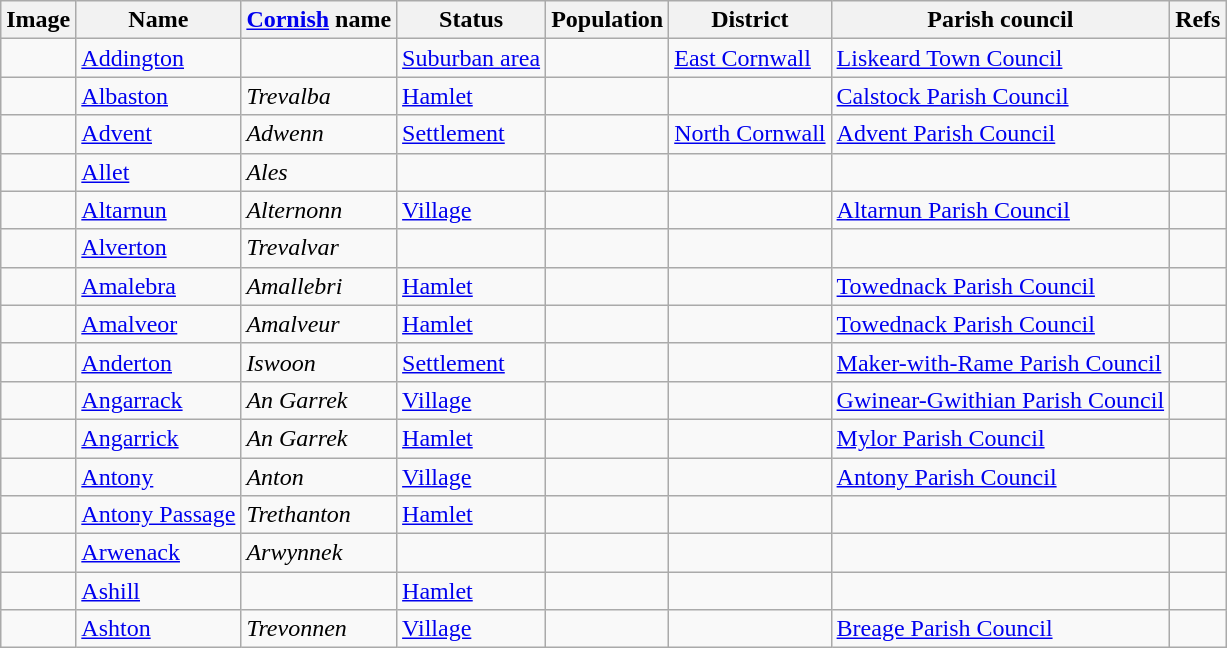<table class="wikitable sortable">
<tr>
<th class="unsortable" scope="col">Image</th>
<th scope="col">Name</th>
<th scope="col"><a href='#'>Cornish</a> name</th>
<th scope="col">Status</th>
<th scope="col">Population</th>
<th scope="col">District</th>
<th scope="col">Parish council</th>
<th class="unsortable" scope="col">Refs</th>
</tr>
<tr>
<td></td>
<td><a href='#'>Addington</a></td>
<td></td>
<td><a href='#'>Suburban area</a></td>
<td></td>
<td><a href='#'>East Cornwall</a></td>
<td><a href='#'>Liskeard Town Council</a></td>
<td></td>
</tr>
<tr>
<td></td>
<td><a href='#'>Albaston</a></td>
<td><em>Trevalba</em></td>
<td><a href='#'>Hamlet</a></td>
<td></td>
<td></td>
<td><a href='#'>Calstock Parish Council</a></td>
<td></td>
</tr>
<tr>
<td></td>
<td><a href='#'>Advent</a></td>
<td><em>Adwenn</em></td>
<td><a href='#'>Settlement</a></td>
<td></td>
<td><a href='#'>North Cornwall</a></td>
<td><a href='#'>Advent Parish Council</a></td>
<td></td>
</tr>
<tr>
<td></td>
<td><a href='#'>Allet</a></td>
<td><em>Ales</em></td>
<td></td>
<td></td>
<td></td>
<td></td>
<td></td>
</tr>
<tr>
<td></td>
<td><a href='#'>Altarnun</a></td>
<td><em>Alternonn</em></td>
<td><a href='#'>Village</a></td>
<td></td>
<td></td>
<td><a href='#'>Altarnun Parish Council</a></td>
<td></td>
</tr>
<tr>
<td></td>
<td><a href='#'>Alverton</a></td>
<td><em>Trevalvar</em></td>
<td></td>
<td></td>
<td></td>
<td></td>
<td></td>
</tr>
<tr>
<td></td>
<td><a href='#'>Amalebra</a></td>
<td><em>Amallebri</em></td>
<td><a href='#'>Hamlet</a></td>
<td></td>
<td></td>
<td><a href='#'>Towednack Parish Council</a></td>
<td></td>
</tr>
<tr>
<td></td>
<td><a href='#'>Amalveor</a></td>
<td><em>Amalveur</em></td>
<td><a href='#'>Hamlet</a></td>
<td></td>
<td></td>
<td><a href='#'>Towednack Parish Council</a></td>
<td></td>
</tr>
<tr>
<td></td>
<td><a href='#'>Anderton</a></td>
<td><em>Iswoon</em></td>
<td><a href='#'>Settlement</a></td>
<td></td>
<td></td>
<td><a href='#'>Maker-with-Rame Parish Council</a></td>
<td></td>
</tr>
<tr>
<td></td>
<td><a href='#'>Angarrack</a></td>
<td><em>An Garrek</em></td>
<td><a href='#'>Village</a></td>
<td></td>
<td></td>
<td><a href='#'>Gwinear-Gwithian Parish Council</a></td>
<td></td>
</tr>
<tr>
<td></td>
<td><a href='#'>Angarrick</a></td>
<td><em>An Garrek</em></td>
<td><a href='#'>Hamlet</a></td>
<td></td>
<td></td>
<td><a href='#'>Mylor Parish Council</a></td>
<td></td>
</tr>
<tr>
<td></td>
<td><a href='#'>Antony</a></td>
<td><em>Anton</em></td>
<td><a href='#'>Village</a></td>
<td></td>
<td></td>
<td><a href='#'>Antony Parish Council</a></td>
<td></td>
</tr>
<tr>
<td></td>
<td><a href='#'>Antony Passage</a></td>
<td><em>Trethanton</em></td>
<td><a href='#'>Hamlet</a></td>
<td></td>
<td></td>
<td></td>
<td></td>
</tr>
<tr>
<td></td>
<td><a href='#'>Arwenack</a></td>
<td><em>Arwynnek</em></td>
<td></td>
<td></td>
<td></td>
<td></td>
<td></td>
</tr>
<tr>
<td></td>
<td><a href='#'>Ashill</a></td>
<td></td>
<td><a href='#'>Hamlet</a></td>
<td></td>
<td></td>
<td></td>
<td></td>
</tr>
<tr>
<td></td>
<td><a href='#'>Ashton</a></td>
<td><em>Trevonnen</em></td>
<td><a href='#'>Village</a></td>
<td></td>
<td></td>
<td><a href='#'>Breage Parish Council</a></td>
<td></td>
</tr>
</table>
